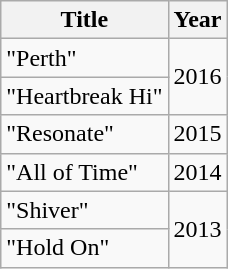<table class="wikitable">
<tr>
<th style="text-align: center; font-weight: bold;">Title</th>
<th style="text-align: center; font-weight: bold;">Year</th>
</tr>
<tr>
<td>"Perth"</td>
<td rowspan="2">2016</td>
</tr>
<tr>
<td>"Heartbreak Hi"</td>
</tr>
<tr>
<td>"Resonate"</td>
<td>2015</td>
</tr>
<tr>
<td>"All of Time"</td>
<td>2014</td>
</tr>
<tr>
<td>"Shiver"</td>
<td rowspan="2">2013</td>
</tr>
<tr>
<td>"Hold On"</td>
</tr>
</table>
